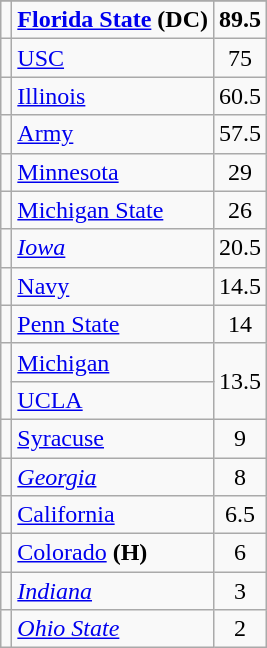<table class="wikitable sortable" style="text-align:center">
<tr>
</tr>
<tr>
<td></td>
<td align=left><strong><a href='#'>Florida State</a></strong> <strong>(DC)</strong></td>
<td><strong>89.5</strong></td>
</tr>
<tr>
<td></td>
<td align=left><a href='#'>USC</a></td>
<td>75</td>
</tr>
<tr>
<td></td>
<td align=left><a href='#'>Illinois</a></td>
<td>60.5</td>
</tr>
<tr>
<td></td>
<td align=left><a href='#'>Army</a></td>
<td>57.5</td>
</tr>
<tr>
<td></td>
<td align=left><a href='#'>Minnesota</a></td>
<td>29</td>
</tr>
<tr>
<td></td>
<td align=left><a href='#'>Michigan State</a></td>
<td>26</td>
</tr>
<tr>
<td></td>
<td align=left><em><a href='#'>Iowa</a></em></td>
<td>20.5</td>
</tr>
<tr>
<td></td>
<td align=left><a href='#'>Navy</a></td>
<td>14.5</td>
</tr>
<tr>
<td></td>
<td align=left><a href='#'>Penn State</a></td>
<td>14</td>
</tr>
<tr>
<td rowspan=2></td>
<td align=left><a href='#'>Michigan</a></td>
<td rowspan=2>13.5</td>
</tr>
<tr>
<td align=left><a href='#'>UCLA</a></td>
</tr>
<tr>
<td></td>
<td align=left><a href='#'>Syracuse</a></td>
<td>9</td>
</tr>
<tr>
<td></td>
<td align=left><em><a href='#'>Georgia</a></em></td>
<td>8</td>
</tr>
<tr>
<td></td>
<td align=left><a href='#'>California</a></td>
<td>6.5</td>
</tr>
<tr>
<td></td>
<td align=left><a href='#'>Colorado</a> <strong>(H)</strong></td>
<td>6</td>
</tr>
<tr>
<td></td>
<td align=left><em><a href='#'>Indiana</a></em></td>
<td>3</td>
</tr>
<tr>
<td></td>
<td align=left><em><a href='#'>Ohio State</a></em></td>
<td>2</td>
</tr>
</table>
